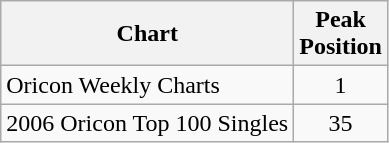<table class="wikitable">
<tr>
<th>Chart</th>
<th>Peak<br>Position</th>
</tr>
<tr>
<td>Oricon Weekly Charts</td>
<td align="center">1</td>
</tr>
<tr>
<td>2006 Oricon Top 100 Singles</td>
<td align="center">35</td>
</tr>
</table>
